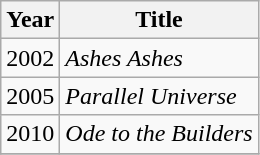<table class="wikitable">
<tr>
<th>Year</th>
<th>Title</th>
</tr>
<tr>
<td>2002</td>
<td><em>Ashes Ashes</em></td>
</tr>
<tr>
<td>2005</td>
<td><em>Parallel Universe</em></td>
</tr>
<tr>
<td>2010</td>
<td><em>Ode to the Builders</em></td>
</tr>
<tr>
</tr>
</table>
